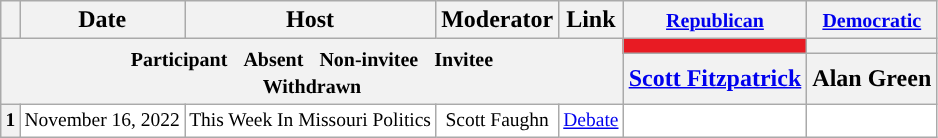<table class="wikitable" style="text-align:center;">
<tr>
<th scope="col"></th>
<th scope="col">Date</th>
<th scope="col">Host</th>
<th scope="col">Moderator</th>
<th scope="col">Link</th>
<th scope="col"><small><a href='#'>Republican</a></small></th>
<th scope="col"><small><a href='#'>Democratic</a></small></th>
</tr>
<tr>
<th colspan="5" rowspan="2"> <small>Participant  </small> <small>Absent  </small> <small>Non-invitee  </small> <small>Invitee</small><br><small> Withdrawn</small></th>
<th scope="col" style="background:#E81B23;"></th>
<th scope="col" style="background:"></th>
</tr>
<tr>
<th scope="col"><a href='#'>Scott Fitzpatrick</a></th>
<th scope="col">Alan Green</th>
</tr>
<tr style="background:#FFFFFF;font-size:small;">
<th scope="row">1</th>
<td style="white-space:nowrap;">November 16, 2022</td>
<td style="white-space:nowrap;">This Week In Missouri Politics</td>
<td style="white-space:nowrap;">Scott Faughn</td>
<td style="white-space:nowrap;"><a href='#'>Debate</a></td>
<td></td>
<td></td>
</tr>
</table>
